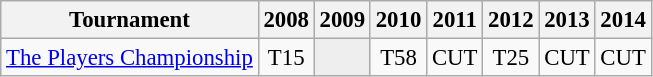<table class="wikitable" style="font-size:95%;text-align:center;">
<tr>
<th>Tournament</th>
<th>2008</th>
<th>2009</th>
<th>2010</th>
<th>2011</th>
<th>2012</th>
<th>2013</th>
<th>2014</th>
</tr>
<tr>
<td align=left><a href='#'>The Players Championship</a></td>
<td>T15</td>
<td style="background:#eeeeee;"></td>
<td>T58</td>
<td>CUT</td>
<td>T25</td>
<td>CUT</td>
<td>CUT</td>
</tr>
</table>
